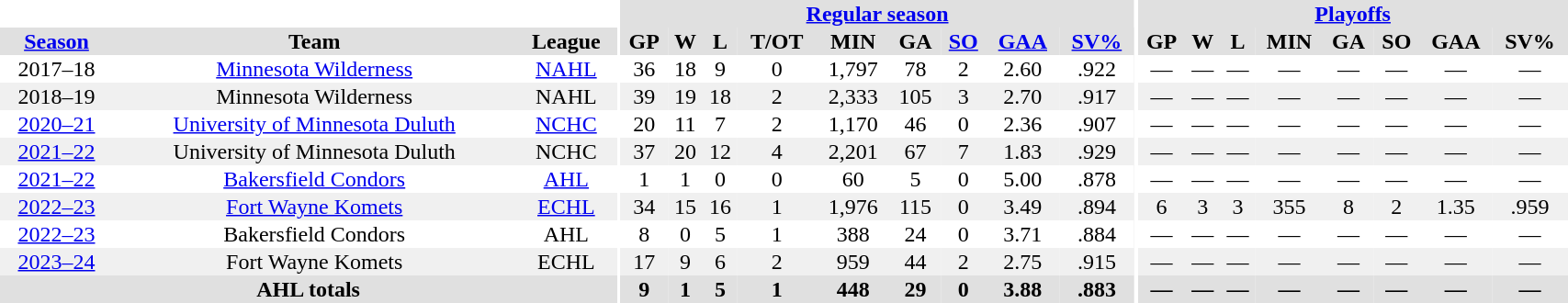<table border="0" cellpadding="1" cellspacing="0" style="text-align:center; width:90%">
<tr bgcolor="#e0e0e0">
<th colspan="3" bgcolor="#ffffff"></th>
<th rowspan="99" bgcolor="#ffffff"></th>
<th colspan="9" bgcolor="#e0e0e0"><a href='#'>Regular season</a></th>
<th rowspan="99" bgcolor="#ffffff"></th>
<th colspan="8" bgcolor="#e0e0e0"><a href='#'>Playoffs</a></th>
</tr>
<tr bgcolor="#e0e0e0">
<th><a href='#'>Season</a></th>
<th>Team</th>
<th>League</th>
<th>GP</th>
<th>W</th>
<th>L</th>
<th>T/OT</th>
<th>MIN</th>
<th>GA</th>
<th><a href='#'>SO</a></th>
<th><a href='#'>GAA</a></th>
<th><a href='#'>SV%</a></th>
<th>GP</th>
<th>W</th>
<th>L</th>
<th>MIN</th>
<th>GA</th>
<th>SO</th>
<th>GAA</th>
<th>SV%</th>
</tr>
<tr ALIGN="center">
<td>2017–18</td>
<td><a href='#'>Minnesota Wilderness</a></td>
<td><a href='#'>NAHL</a></td>
<td>36</td>
<td>18</td>
<td>9</td>
<td>0</td>
<td>1,797</td>
<td>78</td>
<td>2</td>
<td>2.60</td>
<td>.922</td>
<td>—</td>
<td>—</td>
<td>—</td>
<td>—</td>
<td>—</td>
<td>—</td>
<td>—</td>
<td>—</td>
</tr>
<tr ALIGN="center" bgcolor="#f0f0f0">
<td>2018–19</td>
<td>Minnesota Wilderness</td>
<td>NAHL</td>
<td>39</td>
<td>19</td>
<td>18</td>
<td>2</td>
<td>2,333</td>
<td>105</td>
<td>3</td>
<td>2.70</td>
<td>.917</td>
<td>—</td>
<td>—</td>
<td>—</td>
<td>—</td>
<td>—</td>
<td>—</td>
<td>—</td>
<td>—</td>
</tr>
<tr ALIGN="center">
<td><a href='#'>2020–21</a></td>
<td><a href='#'>University of Minnesota Duluth</a></td>
<td><a href='#'>NCHC</a></td>
<td>20</td>
<td>11</td>
<td>7</td>
<td>2</td>
<td>1,170</td>
<td>46</td>
<td>0</td>
<td>2.36</td>
<td>.907</td>
<td>—</td>
<td>—</td>
<td>—</td>
<td>—</td>
<td>—</td>
<td>—</td>
<td>—</td>
<td>—</td>
</tr>
<tr ALIGN="center" bgcolor="#f0f0f0">
<td><a href='#'>2021–22</a></td>
<td>University of Minnesota Duluth</td>
<td>NCHC</td>
<td>37</td>
<td>20</td>
<td>12</td>
<td>4</td>
<td>2,201</td>
<td>67</td>
<td>7</td>
<td>1.83</td>
<td>.929</td>
<td>—</td>
<td>—</td>
<td>—</td>
<td>—</td>
<td>—</td>
<td>—</td>
<td>—</td>
<td>—</td>
</tr>
<tr ALIGN="center">
<td><a href='#'>2021–22</a></td>
<td><a href='#'>Bakersfield Condors</a></td>
<td><a href='#'>AHL</a></td>
<td>1</td>
<td>1</td>
<td>0</td>
<td>0</td>
<td>60</td>
<td>5</td>
<td>0</td>
<td>5.00</td>
<td>.878</td>
<td>—</td>
<td>—</td>
<td>—</td>
<td>—</td>
<td>—</td>
<td>—</td>
<td>—</td>
<td>—</td>
</tr>
<tr ALIGN="center" bgcolor="#f0f0f0">
<td><a href='#'>2022–23</a></td>
<td><a href='#'>Fort Wayne Komets</a></td>
<td><a href='#'>ECHL</a></td>
<td>34</td>
<td>15</td>
<td>16</td>
<td>1</td>
<td>1,976</td>
<td>115</td>
<td>0</td>
<td>3.49</td>
<td>.894</td>
<td>6</td>
<td>3</td>
<td>3</td>
<td>355</td>
<td>8</td>
<td>2</td>
<td>1.35</td>
<td>.959</td>
</tr>
<tr ALIGN="center">
<td><a href='#'>2022–23</a></td>
<td>Bakersfield Condors</td>
<td>AHL</td>
<td>8</td>
<td>0</td>
<td>5</td>
<td>1</td>
<td>388</td>
<td>24</td>
<td>0</td>
<td>3.71</td>
<td>.884</td>
<td>—</td>
<td>—</td>
<td>—</td>
<td>—</td>
<td>—</td>
<td>—</td>
<td>—</td>
<td>—</td>
</tr>
<tr ALIGN="center" bgcolor="#f0f0f0">
<td><a href='#'>2023–24</a></td>
<td>Fort Wayne Komets</td>
<td>ECHL</td>
<td>17</td>
<td>9</td>
<td>6</td>
<td>2</td>
<td>959</td>
<td>44</td>
<td>2</td>
<td>2.75</td>
<td>.915</td>
<td>—</td>
<td>—</td>
<td>—</td>
<td>—</td>
<td>—</td>
<td>—</td>
<td>—</td>
<td>—</td>
</tr>
<tr ALIGN="center" bgcolor="#e0e0e0">
<th colspan="3" align="center">AHL totals</th>
<th>9</th>
<th>1</th>
<th>5</th>
<th>1</th>
<th>448</th>
<th>29</th>
<th>0</th>
<th>3.88</th>
<th>.883</th>
<th>—</th>
<th>—</th>
<th>—</th>
<th>—</th>
<th>—</th>
<th>—</th>
<th>—</th>
<th>—</th>
</tr>
</table>
